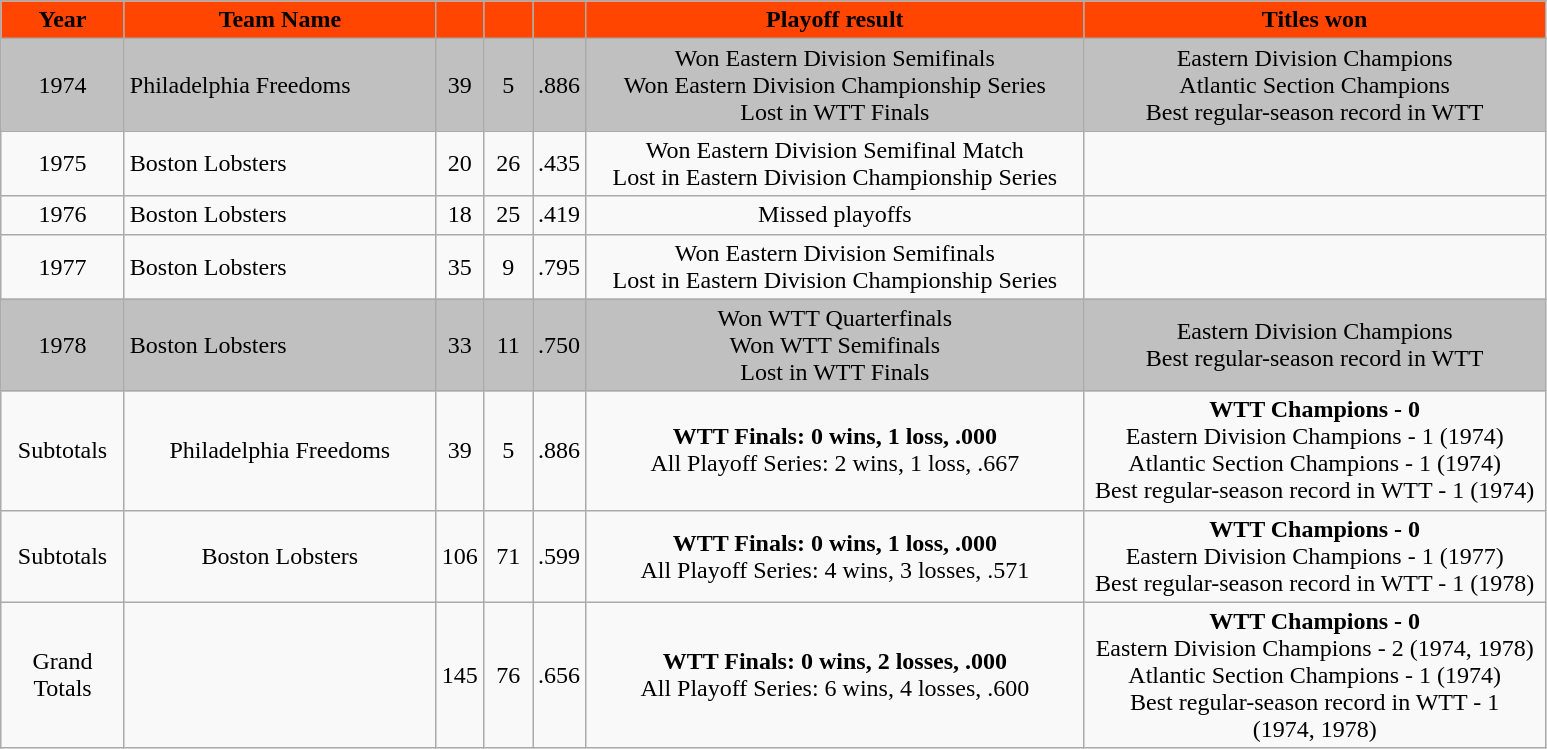<table class="wikitable" style="text-align:center">
<tr>
<th style="background:#FF4500;" width="75px">Year</th>
<th style="background:#FF4500;" width="200px">Team Name</th>
<th style="background:#FF4500;" width="25px"></th>
<th style="background:#FF4500;" width="25px"></th>
<th style="background:#FF4500;" width="25px"></th>
<th style="background:#FF4500;" width="325px">Playoff result</th>
<th style="background:#FF4500;" width="300px">Titles won</th>
</tr>
<tr style="background:silver;">
<td>1974</td>
<td align="left">Philadelphia Freedoms</td>
<td>39</td>
<td>5</td>
<td>.886</td>
<td>Won Eastern Division Semifinals<br>Won Eastern Division Championship Series<br>Lost in WTT Finals</td>
<td>Eastern Division Champions<br>Atlantic Section Champions<br>Best regular-season record in WTT</td>
</tr>
<tr>
<td>1975</td>
<td align="left">Boston Lobsters</td>
<td>20</td>
<td>26</td>
<td>.435</td>
<td>Won Eastern Division Semifinal Match<br>Lost in Eastern Division Championship Series</td>
<td></td>
</tr>
<tr>
<td>1976</td>
<td align="left">Boston Lobsters</td>
<td>18</td>
<td>25</td>
<td>.419</td>
<td>Missed playoffs</td>
<td></td>
</tr>
<tr>
<td>1977</td>
<td align="left">Boston Lobsters</td>
<td>35</td>
<td>9</td>
<td>.795</td>
<td>Won Eastern Division Semifinals<br>Lost in Eastern Division Championship Series</td>
<td></td>
</tr>
<tr style="background:silver;">
<td>1978</td>
<td align="left">Boston Lobsters</td>
<td>33</td>
<td>11</td>
<td>.750</td>
<td>Won WTT Quarterfinals<br>Won WTT Semifinals<br>Lost in WTT Finals</td>
<td>Eastern Division Champions<br>Best regular-season record in WTT</td>
</tr>
<tr>
<td>Subtotals</td>
<td>Philadelphia Freedoms</td>
<td>39</td>
<td>5</td>
<td>.886</td>
<td><strong>WTT Finals: 0 wins, 1 loss, .000</strong><br>All Playoff Series: 2 wins, 1 loss, .667</td>
<td><strong>WTT Champions - 0</strong><br>Eastern Division Champions - 1 (1974)<br>Atlantic Section Champions - 1 (1974)<br>Best regular-season record in WTT - 1 (1974)</td>
</tr>
<tr>
<td>Subtotals</td>
<td>Boston Lobsters</td>
<td>106</td>
<td>71</td>
<td>.599</td>
<td><strong>WTT Finals: 0 wins, 1 loss, .000</strong><br>All Playoff Series: 4 wins, 3 losses, .571</td>
<td><strong>WTT Champions - 0</strong><br>Eastern Division Champions - 1 (1977)<br>Best regular-season record in WTT - 1 (1978)</td>
</tr>
<tr>
<td>Grand<br>Totals</td>
<td></td>
<td>145</td>
<td>76</td>
<td>.656</td>
<td><strong>WTT Finals: 0 wins, 2 losses, .000</strong><br>All Playoff Series: 6 wins, 4 losses, .600</td>
<td><strong>WTT Champions - 0</strong><br>Eastern Division Champions - 2 (1974, 1978)<br>Atlantic Section Champions - 1 (1974)<br>Best regular-season record in WTT - 1<br>(1974, 1978)</td>
</tr>
</table>
